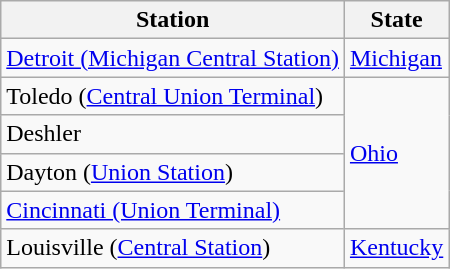<table class="wikitable">
<tr>
<th>Station</th>
<th>State</th>
</tr>
<tr>
<td><a href='#'>Detroit (Michigan Central Station)</a></td>
<td><a href='#'>Michigan</a></td>
</tr>
<tr>
<td>Toledo (<a href='#'>Central Union Terminal</a>)</td>
<td rowspan="4"><a href='#'>Ohio</a></td>
</tr>
<tr>
<td>Deshler</td>
</tr>
<tr>
<td>Dayton (<a href='#'>Union Station</a>)</td>
</tr>
<tr>
<td><a href='#'>Cincinnati (Union Terminal)</a></td>
</tr>
<tr>
<td>Louisville (<a href='#'>Central Station</a>)</td>
<td><a href='#'>Kentucky</a></td>
</tr>
</table>
